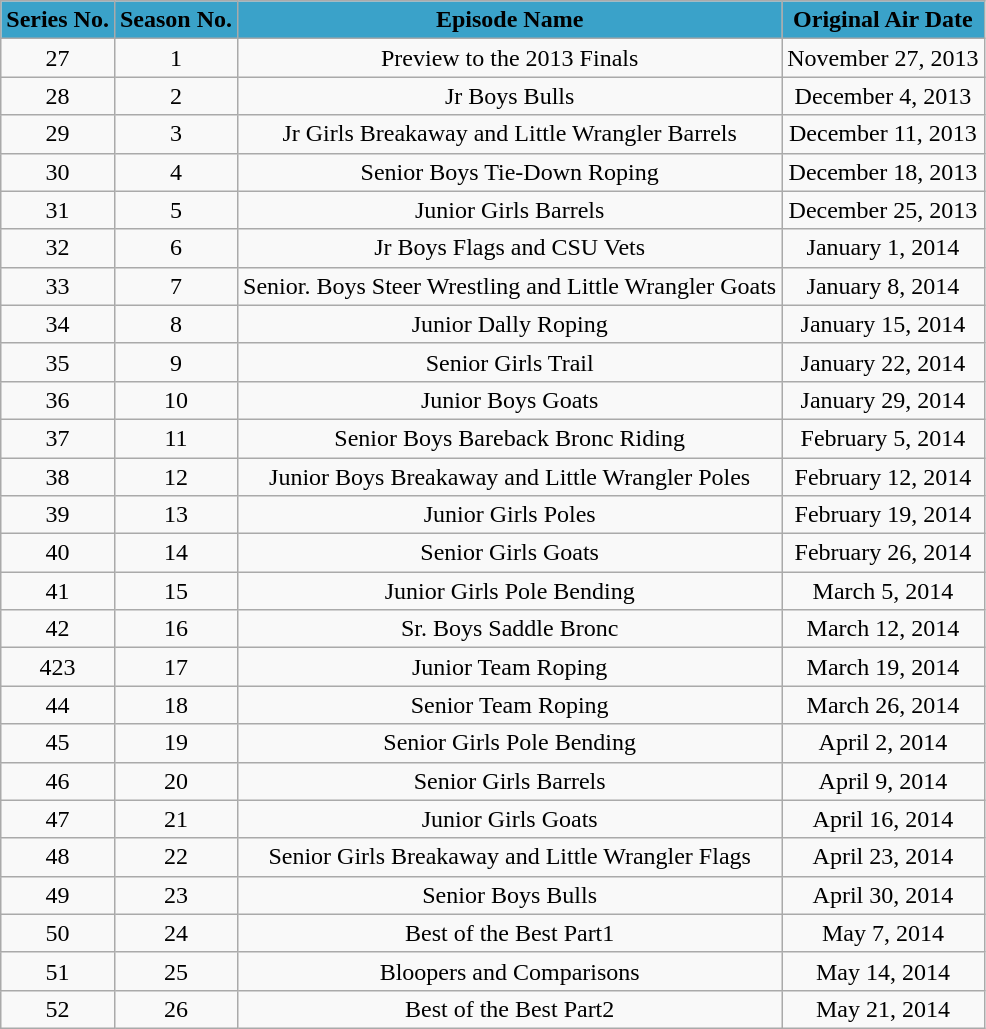<table class="wikitable" style="text-align:center">
<tr>
<th scope="col" style="background-color: #3AA2C9;">Series No.</th>
<th scope="col" style="background-color: #3AA2C9;">Season No.</th>
<th scope="col" style="background-color: #3AA2C9;">Episode Name</th>
<th scope="col" style="background-color: #3AA2C9;">Original Air Date</th>
</tr>
<tr>
<td>27</td>
<td>1</td>
<td>Preview to the 2013 Finals</td>
<td>November 27, 2013</td>
</tr>
<tr>
<td>28</td>
<td>2</td>
<td>Jr Boys Bulls</td>
<td>December 4, 2013</td>
</tr>
<tr>
<td>29</td>
<td>3</td>
<td>Jr Girls Breakaway and Little Wrangler Barrels</td>
<td>December 11, 2013</td>
</tr>
<tr>
<td>30</td>
<td>4</td>
<td>Senior Boys Tie-Down Roping</td>
<td>December 18, 2013</td>
</tr>
<tr>
<td>31</td>
<td>5</td>
<td>Junior Girls Barrels</td>
<td>December 25, 2013</td>
</tr>
<tr>
<td>32</td>
<td>6</td>
<td>Jr Boys Flags and CSU Vets</td>
<td>January 1, 2014</td>
</tr>
<tr>
<td>33</td>
<td>7</td>
<td>Senior. Boys Steer Wrestling and Little Wrangler Goats</td>
<td>January 8, 2014</td>
</tr>
<tr>
<td>34</td>
<td>8</td>
<td>Junior Dally Roping</td>
<td>January 15, 2014</td>
</tr>
<tr>
<td>35</td>
<td>9</td>
<td>Senior Girls Trail</td>
<td>January 22, 2014</td>
</tr>
<tr>
<td>36</td>
<td>10</td>
<td>Junior Boys Goats</td>
<td>January 29, 2014</td>
</tr>
<tr>
<td>37</td>
<td>11</td>
<td>Senior Boys Bareback Bronc Riding</td>
<td>February 5, 2014</td>
</tr>
<tr>
<td>38</td>
<td>12</td>
<td>Junior Boys Breakaway and Little Wrangler Poles</td>
<td>February 12, 2014</td>
</tr>
<tr>
<td>39</td>
<td>13</td>
<td>Junior Girls Poles</td>
<td>February 19, 2014</td>
</tr>
<tr>
<td>40</td>
<td>14</td>
<td>Senior Girls Goats</td>
<td>February 26, 2014</td>
</tr>
<tr>
<td>41</td>
<td>15</td>
<td>Junior Girls Pole Bending</td>
<td>March 5, 2014</td>
</tr>
<tr>
<td>42</td>
<td>16</td>
<td>Sr. Boys Saddle Bronc</td>
<td>March 12, 2014</td>
</tr>
<tr>
<td>423</td>
<td>17</td>
<td>Junior Team Roping</td>
<td>March 19, 2014</td>
</tr>
<tr>
<td>44</td>
<td>18</td>
<td>Senior Team Roping</td>
<td>March 26, 2014</td>
</tr>
<tr>
<td>45</td>
<td>19</td>
<td>Senior Girls Pole Bending</td>
<td>April 2, 2014</td>
</tr>
<tr>
<td>46</td>
<td>20</td>
<td>Senior Girls Barrels</td>
<td>April 9, 2014</td>
</tr>
<tr>
<td>47</td>
<td>21</td>
<td>Junior Girls Goats</td>
<td>April 16, 2014</td>
</tr>
<tr>
<td>48</td>
<td>22</td>
<td>Senior Girls Breakaway and Little Wrangler Flags</td>
<td>April 23, 2014</td>
</tr>
<tr>
<td>49</td>
<td>23</td>
<td>Senior Boys Bulls</td>
<td>April 30, 2014</td>
</tr>
<tr>
<td>50</td>
<td>24</td>
<td>Best of the Best Part1</td>
<td>May 7, 2014</td>
</tr>
<tr>
<td>51</td>
<td>25</td>
<td>Bloopers and Comparisons</td>
<td>May 14, 2014</td>
</tr>
<tr>
<td>52</td>
<td>26</td>
<td>Best of the Best Part2</td>
<td>May 21, 2014</td>
</tr>
</table>
